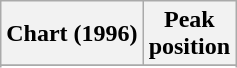<table class="wikitable sortable">
<tr>
<th>Chart (1996)</th>
<th>Peak<br>position</th>
</tr>
<tr>
</tr>
<tr>
</tr>
</table>
